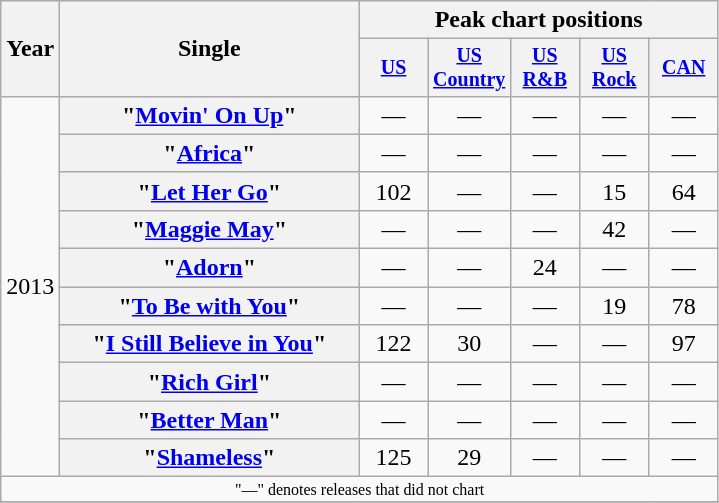<table class="wikitable plainrowheaders" style="text-align:center;">
<tr>
<th rowspan="2">Year</th>
<th rowspan="2" style="width:12em;">Single</th>
<th colspan="5">Peak chart positions</th>
</tr>
<tr style="font-size:smaller;">
<th width="40"><a href='#'>US</a><br></th>
<th width="40"><a href='#'>US<br>Country</a><br></th>
<th width="40"><a href='#'>US<br>R&B</a><br></th>
<th width="40"><a href='#'>US<br>Rock</a><br></th>
<th width="40"><a href='#'>CAN</a><br></th>
</tr>
<tr>
<td rowspan="10">2013</td>
<th scope="row">"<a href='#'>Movin' On Up</a>"</th>
<td>—</td>
<td>—</td>
<td>—</td>
<td>—</td>
<td>—</td>
</tr>
<tr>
<th scope="row">"<a href='#'>Africa</a>"</th>
<td>—</td>
<td>—</td>
<td>—</td>
<td>—</td>
<td>—</td>
</tr>
<tr>
<th scope="row">"<a href='#'>Let Her Go</a>"</th>
<td>102</td>
<td>—</td>
<td>—</td>
<td>15</td>
<td>64</td>
</tr>
<tr>
<th scope="row">"<a href='#'>Maggie May</a>"</th>
<td>—</td>
<td>—</td>
<td>—</td>
<td>42</td>
<td>—</td>
</tr>
<tr>
<th scope="row">"<a href='#'>Adorn</a>"</th>
<td>—</td>
<td>—</td>
<td>24</td>
<td>—</td>
<td>—</td>
</tr>
<tr>
<th scope="row">"<a href='#'>To Be with You</a>"</th>
<td>—</td>
<td>—</td>
<td>—</td>
<td>19</td>
<td>78</td>
</tr>
<tr>
<th scope="row">"<a href='#'>I Still Believe in You</a>"</th>
<td>122</td>
<td>30</td>
<td>—</td>
<td>—</td>
<td>97</td>
</tr>
<tr>
<th scope="row">"<a href='#'>Rich Girl</a>"</th>
<td>—</td>
<td>—</td>
<td>—</td>
<td>—</td>
<td>—</td>
</tr>
<tr>
<th scope="row">"<a href='#'>Better Man</a>"</th>
<td>—</td>
<td>—</td>
<td>—</td>
<td>—</td>
<td>—</td>
</tr>
<tr>
<th scope="row">"<a href='#'>Shameless</a>"</th>
<td>125</td>
<td>29</td>
<td>—</td>
<td>—</td>
<td>—</td>
</tr>
<tr>
<td colspan="7" style="font-size:8pt">"—" denotes releases that did not chart</td>
</tr>
<tr>
</tr>
</table>
